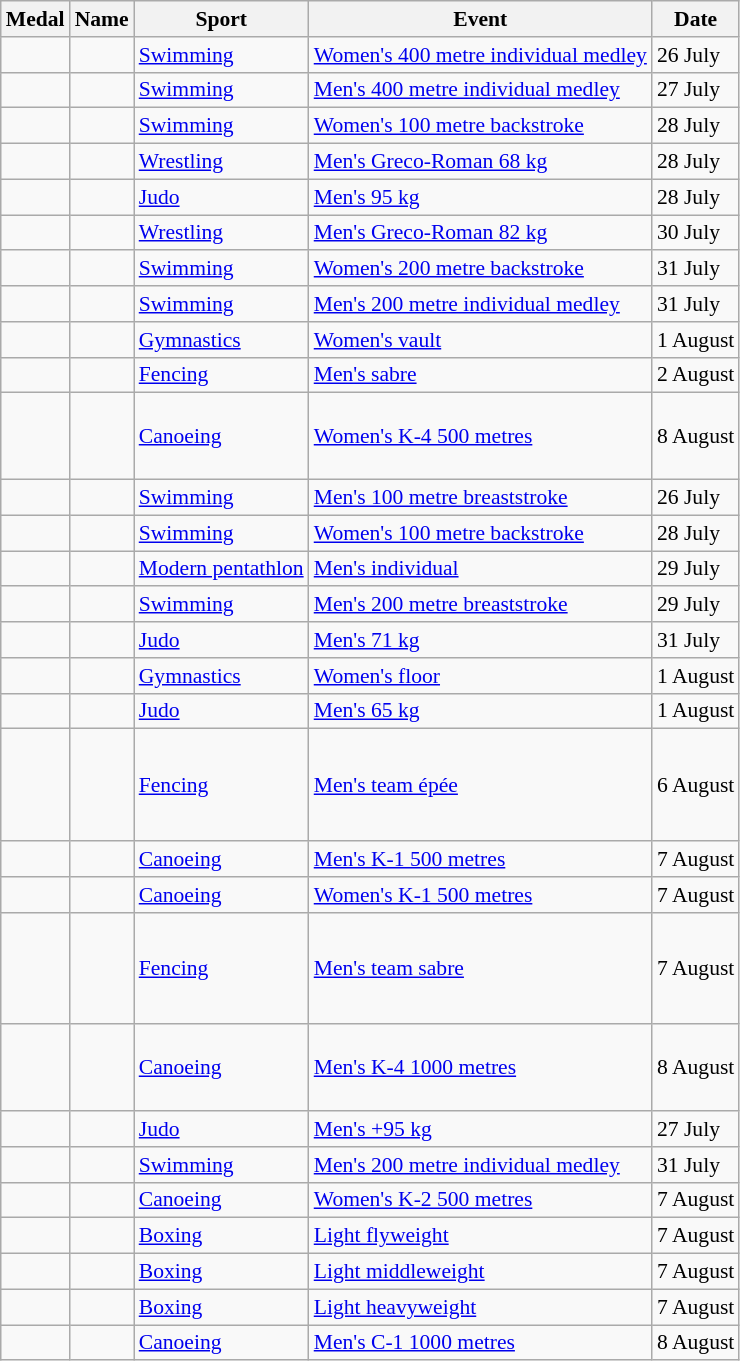<table class="wikitable sortable" style="font-size:90%">
<tr>
<th>Medal</th>
<th>Name</th>
<th>Sport</th>
<th>Event</th>
<th>Date</th>
</tr>
<tr>
<td></td>
<td></td>
<td><a href='#'>Swimming</a></td>
<td><a href='#'>Women's 400 metre individual medley</a></td>
<td>26 July</td>
</tr>
<tr>
<td></td>
<td></td>
<td><a href='#'>Swimming</a></td>
<td><a href='#'>Men's 400 metre individual medley</a></td>
<td>27 July</td>
</tr>
<tr>
<td></td>
<td></td>
<td><a href='#'>Swimming</a></td>
<td><a href='#'>Women's 100 metre backstroke</a></td>
<td>28 July</td>
</tr>
<tr>
<td></td>
<td></td>
<td><a href='#'>Wrestling</a></td>
<td><a href='#'>Men's Greco-Roman 68 kg</a></td>
<td>28 July</td>
</tr>
<tr>
<td></td>
<td></td>
<td><a href='#'>Judo</a></td>
<td><a href='#'>Men's 95 kg</a></td>
<td>28 July</td>
</tr>
<tr>
<td></td>
<td></td>
<td><a href='#'>Wrestling</a></td>
<td><a href='#'>Men's Greco-Roman 82 kg</a></td>
<td>30 July</td>
</tr>
<tr>
<td></td>
<td></td>
<td><a href='#'>Swimming</a></td>
<td><a href='#'>Women's 200 metre backstroke</a></td>
<td>31 July</td>
</tr>
<tr>
<td></td>
<td></td>
<td><a href='#'>Swimming</a></td>
<td><a href='#'>Men's 200 metre individual medley</a></td>
<td>31 July</td>
</tr>
<tr>
<td></td>
<td></td>
<td><a href='#'>Gymnastics</a></td>
<td><a href='#'>Women's vault</a></td>
<td>1 August</td>
</tr>
<tr>
<td></td>
<td></td>
<td><a href='#'>Fencing</a></td>
<td><a href='#'>Men's sabre</a></td>
<td>2 August</td>
</tr>
<tr>
<td></td>
<td><br><br><br></td>
<td><a href='#'>Canoeing</a></td>
<td><a href='#'>Women's K-4 500 metres</a></td>
<td>8 August</td>
</tr>
<tr>
<td></td>
<td></td>
<td><a href='#'>Swimming</a></td>
<td><a href='#'>Men's 100 metre breaststroke</a></td>
<td>26 July</td>
</tr>
<tr>
<td></td>
<td></td>
<td><a href='#'>Swimming</a></td>
<td><a href='#'>Women's 100 metre backstroke</a></td>
<td>28 July</td>
</tr>
<tr>
<td></td>
<td></td>
<td><a href='#'>Modern pentathlon</a></td>
<td><a href='#'>Men's individual</a></td>
<td>29 July</td>
</tr>
<tr>
<td></td>
<td></td>
<td><a href='#'>Swimming</a></td>
<td><a href='#'>Men's 200 metre breaststroke</a></td>
<td>29 July</td>
</tr>
<tr>
<td></td>
<td></td>
<td><a href='#'>Judo</a></td>
<td><a href='#'>Men's 71 kg</a></td>
<td>31 July</td>
</tr>
<tr>
<td></td>
<td></td>
<td><a href='#'>Gymnastics</a></td>
<td><a href='#'>Women's floor</a></td>
<td>1 August</td>
</tr>
<tr>
<td></td>
<td></td>
<td><a href='#'>Judo</a></td>
<td><a href='#'>Men's 65 kg</a></td>
<td>1 August</td>
</tr>
<tr>
<td></td>
<td><br><br><br><br></td>
<td><a href='#'>Fencing</a></td>
<td><a href='#'>Men's team épée</a></td>
<td>6 August</td>
</tr>
<tr>
<td></td>
<td></td>
<td><a href='#'>Canoeing</a></td>
<td><a href='#'>Men's K-1 500 metres</a></td>
<td>7 August</td>
</tr>
<tr>
<td></td>
<td></td>
<td><a href='#'>Canoeing</a></td>
<td><a href='#'>Women's K-1 500 metres</a></td>
<td>7 August</td>
</tr>
<tr>
<td></td>
<td><br><br><br><br></td>
<td><a href='#'>Fencing</a></td>
<td><a href='#'>Men's team sabre</a></td>
<td>7 August</td>
</tr>
<tr>
<td></td>
<td><br><br><br></td>
<td><a href='#'>Canoeing</a></td>
<td><a href='#'>Men's K-4 1000 metres</a></td>
<td>8 August</td>
</tr>
<tr>
<td></td>
<td></td>
<td><a href='#'>Judo</a></td>
<td><a href='#'>Men's +95 kg</a></td>
<td>27 July</td>
</tr>
<tr>
<td></td>
<td></td>
<td><a href='#'>Swimming</a></td>
<td><a href='#'>Men's 200 metre individual medley</a></td>
<td>31 July</td>
</tr>
<tr>
<td></td>
<td><br></td>
<td><a href='#'>Canoeing</a></td>
<td><a href='#'>Women's K-2 500 metres</a></td>
<td>7 August</td>
</tr>
<tr>
<td></td>
<td></td>
<td><a href='#'>Boxing</a></td>
<td><a href='#'>Light flyweight</a></td>
<td>7 August</td>
</tr>
<tr>
<td></td>
<td></td>
<td><a href='#'>Boxing</a></td>
<td><a href='#'>Light middleweight</a></td>
<td>7 August</td>
</tr>
<tr>
<td></td>
<td></td>
<td><a href='#'>Boxing</a></td>
<td><a href='#'>Light heavyweight</a></td>
<td>7 August</td>
</tr>
<tr>
<td></td>
<td></td>
<td><a href='#'>Canoeing</a></td>
<td><a href='#'>Men's C-1 1000 metres</a></td>
<td>8 August</td>
</tr>
</table>
